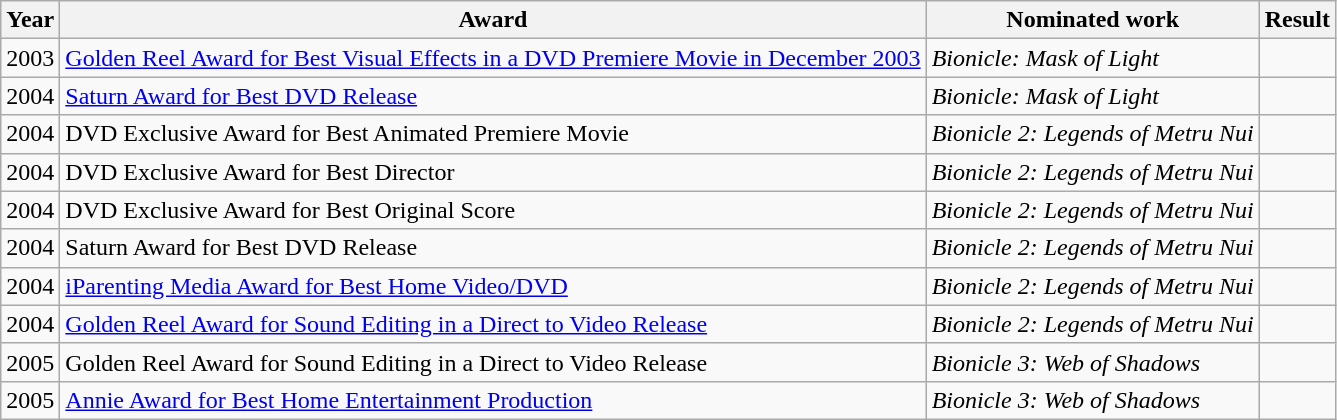<table class="wikitable sortable">
<tr>
<th>Year</th>
<th>Award</th>
<th>Nominated work</th>
<th>Result</th>
</tr>
<tr>
<td>2003</td>
<td><a href='#'>Golden Reel Award for Best Visual Effects in a DVD Premiere Movie in December 2003</a></td>
<td><em>Bionicle: Mask of Light</em></td>
<td></td>
</tr>
<tr>
<td>2004</td>
<td><a href='#'>Saturn Award for Best DVD Release</a></td>
<td><em>Bionicle: Mask of Light</em></td>
<td></td>
</tr>
<tr>
<td>2004</td>
<td>DVD Exclusive Award for Best Animated Premiere Movie</td>
<td><em>Bionicle 2: Legends of Metru Nui</em></td>
<td></td>
</tr>
<tr>
<td>2004</td>
<td>DVD Exclusive Award for Best Director</td>
<td><em>Bionicle 2: Legends of Metru Nui</em></td>
<td></td>
</tr>
<tr>
<td>2004</td>
<td>DVD Exclusive Award for Best Original Score</td>
<td><em>Bionicle 2: Legends of Metru Nui</em></td>
<td></td>
</tr>
<tr>
<td>2004</td>
<td>Saturn Award for Best DVD Release</td>
<td><em>Bionicle 2: Legends of Metru Nui</em></td>
<td></td>
</tr>
<tr>
<td>2004</td>
<td><a href='#'>iParenting Media Award for Best Home Video/DVD</a></td>
<td><em>Bionicle 2: Legends of Metru Nui</em></td>
<td></td>
</tr>
<tr>
<td>2004</td>
<td><a href='#'>Golden Reel Award for Sound Editing in a Direct to Video Release</a></td>
<td><em>Bionicle 2: Legends of Metru Nui</em></td>
<td></td>
</tr>
<tr>
<td>2005</td>
<td>Golden Reel Award for Sound Editing in a Direct to Video Release</td>
<td><em>Bionicle 3: Web of Shadows</em></td>
<td></td>
</tr>
<tr>
<td>2005</td>
<td><a href='#'>Annie Award for Best Home Entertainment Production</a></td>
<td><em>Bionicle 3: Web of Shadows</em></td>
<td></td>
</tr>
</table>
